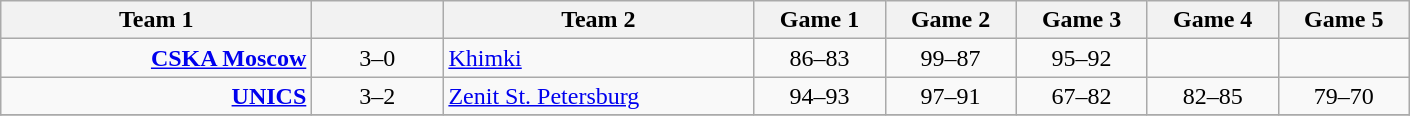<table class=wikitable style="text-align:center">
<tr>
<th width=200>Team 1</th>
<th width=80></th>
<th width=200>Team 2</th>
<th width=80>Game 1</th>
<th width=80>Game 2</th>
<th width=80>Game 3</th>
<th width=80>Game 4</th>
<th width=80>Game 5</th>
</tr>
<tr>
<td align=right><strong><a href='#'>CSKA Moscow</a></strong> </td>
<td>3–0</td>
<td align=left> <a href='#'>Khimki</a></td>
<td>86–83</td>
<td>99–87</td>
<td>95–92</td>
<td></td>
<td></td>
</tr>
<tr>
<td align=right><strong><a href='#'>UNICS</a></strong> </td>
<td>3–2</td>
<td align=left> <a href='#'>Zenit St. Petersburg</a></td>
<td>94–93</td>
<td>97–91</td>
<td>67–82</td>
<td>82–85</td>
<td>79–70</td>
</tr>
<tr>
</tr>
</table>
